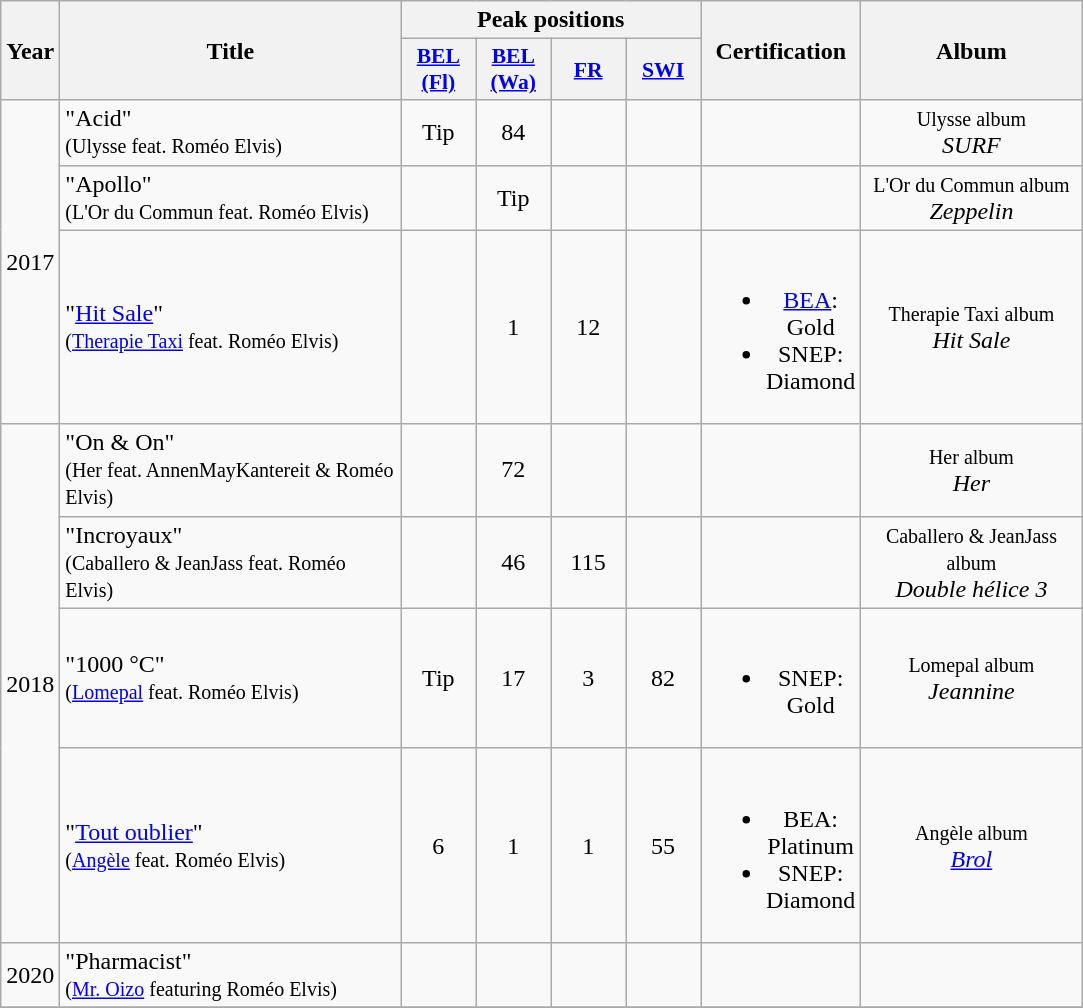<table class="wikitable">
<tr>
<th rowspan="2" style="text-align:center; width:10px;">Year</th>
<th rowspan="2" style="text-align:center; width:220px;">Title</th>
<th style="text-align:center; width:20px;" colspan="4">Peak positions</th>
<th rowspan="2" style="text-align:center; width:70px;">Certification</th>
<th rowspan="2" style="text-align:center; width:140px;">Album</th>
</tr>
<tr>
<th scope="col" style="width:3em;font-size:90%;"><a href='#'>BEL<br>(Fl)</a><br></th>
<th scope="col" style="width:3em;font-size:90%;"><a href='#'>BEL<br>(Wa)</a><br></th>
<th scope="col" style="width:3em;font-size:90%;"><a href='#'>FR</a><br></th>
<th scope="col" style="width:3em;font-size:90%;"><a href='#'>SWI</a><br></th>
</tr>
<tr>
<td style="text-align:center;" rowspan="3">2017</td>
<td>"Acid"<br> <small>(Ulysse feat. Roméo Elvis)</small></td>
<td style="text-align:center;">Tip</td>
<td style="text-align:center;">84</td>
<td style="text-align:center;"></td>
<td style="text-align:center;"></td>
<td style="text-align:center;"></td>
<td style="text-align:center;"><small>Ulysse album</small><br><em>SURF</em></td>
</tr>
<tr>
<td>"Apollo"<br> <small>(L'Or du Commun feat. Roméo Elvis)</small></td>
<td style="text-align:center;"></td>
<td style="text-align:center;">Tip</td>
<td style="text-align:center;"></td>
<td style="text-align:center;"></td>
<td style="text-align:center;"></td>
<td style="text-align:center;"><small>L'Or du Commun album</small><br><em>Zeppelin</em></td>
</tr>
<tr>
<td>"<a href='#'>Hit Sale</a>"<br> <small>(<a href='#'>Therapie Taxi</a> feat. Roméo Elvis)</small></td>
<td style="text-align:center;"></td>
<td style="text-align:center;">1</td>
<td style="text-align:center;">12</td>
<td style="text-align:center;"></td>
<td style="text-align:center;"><br><ul><li><a href='#'>BEA</a>: Gold</li><li>SNEP: Diamond</li></ul></td>
<td style="text-align:center;"><small>Therapie Taxi album</small><br><em>Hit Sale</em></td>
</tr>
<tr>
<td style="text-align:center;" rowspan="4">2018</td>
<td>"On & On"<br> <small>(Her feat. AnnenMayKantereit & Roméo Elvis)</small></td>
<td style="text-align:center;"></td>
<td style="text-align:center;">72</td>
<td style="text-align:center;"></td>
<td style="text-align:center;"></td>
<td style="text-align:center;"></td>
<td style="text-align:center;"><small>Her album</small><br><em>Her</em></td>
</tr>
<tr>
<td>"Incroyaux"<br> <small>(Caballero & JeanJass feat. Roméo Elvis)</small></td>
<td style="text-align:center;"></td>
<td style="text-align:center;">46</td>
<td style="text-align:center;">115</td>
<td style="text-align:center;"></td>
<td style="text-align:center;"></td>
<td style="text-align:center;"><small>Caballero & JeanJass album</small><br><em>Double hélice 3</em></td>
</tr>
<tr>
<td>"1000 °C"<br> <small>(<a href='#'>Lomepal</a> feat. Roméo Elvis)</small></td>
<td style="text-align:center;">Tip</td>
<td style="text-align:center;">17</td>
<td style="text-align:center;">3</td>
<td style="text-align:center;">82</td>
<td style="text-align:center;"><br><ul><li>SNEP: Gold</li></ul></td>
<td style="text-align:center;"><small>Lomepal album</small><br><em>Jeannine</em></td>
</tr>
<tr>
<td>"<a href='#'>Tout oublier</a>"<br> <small>(<a href='#'>Angèle</a> feat. Roméo Elvis)</small></td>
<td style="text-align:center;">6</td>
<td style="text-align:center;">1</td>
<td style="text-align:center;">1</td>
<td style="text-align:center;">55</td>
<td style="text-align:center;"><br><ul><li>BEA: Platinum</li><li>SNEP: Diamond</li></ul></td>
<td style="text-align:center;"><small>Angèle album</small><br><em><a href='#'>Brol</a></em></td>
</tr>
<tr>
<td style="text-align:center;" rowspan="1">2020</td>
<td>"Pharmacist"<br><small>(<a href='#'>Mr. Oizo</a> featuring Roméo Elvis)</small></td>
<td style="text-align:center;"></td>
<td style="text-align:center;"></td>
<td style="text-align:center;"></td>
<td style="text-align:center;"></td>
<td style="text-align:center;"></td>
<td></td>
</tr>
<tr>
</tr>
</table>
